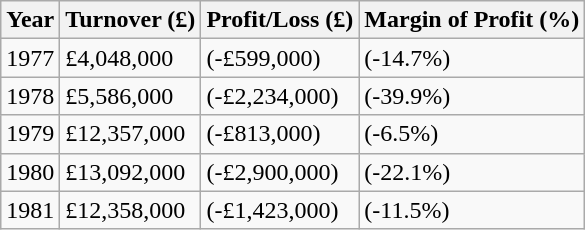<table class="wikitable">
<tr>
<th>Year</th>
<th>Turnover (£)</th>
<th>Profit/Loss (£)</th>
<th>Margin of Profit (%)</th>
</tr>
<tr>
<td>1977</td>
<td>£4,048,000</td>
<td>(-£599,000)</td>
<td>(-14.7%)</td>
</tr>
<tr>
<td>1978</td>
<td>£5,586,000</td>
<td>(-£2,234,000)</td>
<td>(-39.9%)</td>
</tr>
<tr>
<td>1979</td>
<td>£12,357,000</td>
<td>(-£813,000)</td>
<td>(-6.5%)</td>
</tr>
<tr>
<td>1980</td>
<td>£13,092,000</td>
<td>(-£2,900,000)</td>
<td>(-22.1%)</td>
</tr>
<tr>
<td>1981</td>
<td>£12,358,000</td>
<td>(-£1,423,000)</td>
<td>(-11.5%)</td>
</tr>
</table>
